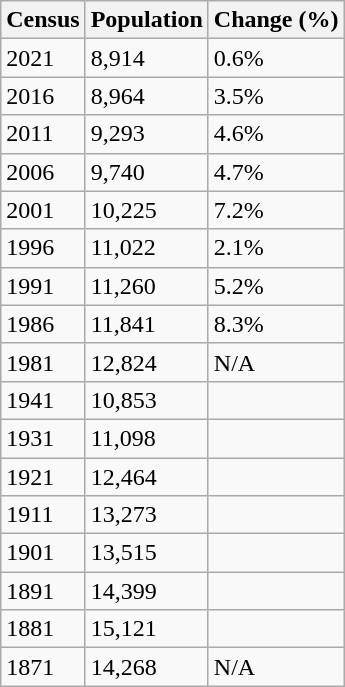<table class="wikitable" style="float:left; margin-right:1em">
<tr>
<th>Census</th>
<th>Population</th>
<th>Change (%)</th>
</tr>
<tr>
<td>2021</td>
<td>8,914</td>
<td>0.6%</td>
</tr>
<tr>
<td>2016</td>
<td>8,964</td>
<td>3.5%</td>
</tr>
<tr>
<td>2011</td>
<td>9,293</td>
<td>4.6%</td>
</tr>
<tr>
<td>2006</td>
<td>9,740</td>
<td>4.7%</td>
</tr>
<tr>
<td>2001</td>
<td>10,225</td>
<td>7.2%</td>
</tr>
<tr>
<td>1996</td>
<td>11,022</td>
<td>2.1%</td>
</tr>
<tr>
<td>1991</td>
<td>11,260</td>
<td>5.2%</td>
</tr>
<tr>
<td>1986</td>
<td>11,841</td>
<td>8.3%</td>
</tr>
<tr>
<td>1981</td>
<td>12,824</td>
<td>N/A</td>
</tr>
<tr>
<td>1941</td>
<td>10,853</td>
<td></td>
</tr>
<tr>
<td>1931</td>
<td>11,098</td>
<td></td>
</tr>
<tr>
<td>1921</td>
<td>12,464</td>
<td></td>
</tr>
<tr>
<td>1911</td>
<td>13,273</td>
<td></td>
</tr>
<tr>
<td>1901</td>
<td>13,515</td>
<td></td>
</tr>
<tr>
<td>1891</td>
<td>14,399</td>
<td></td>
</tr>
<tr>
<td>1881</td>
<td>15,121</td>
<td></td>
</tr>
<tr>
<td>1871</td>
<td>14,268</td>
<td>N/A</td>
</tr>
</table>
